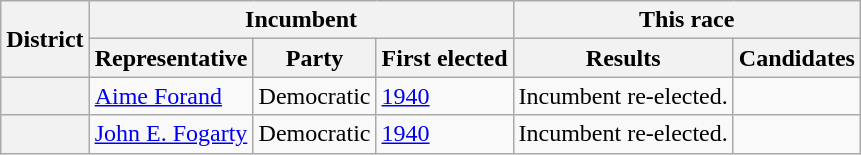<table class=wikitable>
<tr>
<th rowspan=2>District</th>
<th colspan=3>Incumbent</th>
<th colspan=2>This race</th>
</tr>
<tr>
<th>Representative</th>
<th>Party</th>
<th>First elected</th>
<th>Results</th>
<th>Candidates</th>
</tr>
<tr>
<th></th>
<td><a href='#'>Aime Forand</a></td>
<td>Democratic</td>
<td><a href='#'>1940</a></td>
<td>Incumbent re-elected.</td>
<td nowrap></td>
</tr>
<tr>
<th></th>
<td><a href='#'>John E. Fogarty</a></td>
<td>Democratic</td>
<td><a href='#'>1940</a></td>
<td>Incumbent re-elected.</td>
<td nowrap></td>
</tr>
</table>
